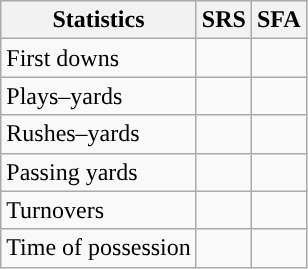<table class="wikitable" style="float:left">
<tr>
<th>Statistics</th>
<th>SRS</th>
<th>SFA</th>
</tr>
<tr>
<td>First downs</td>
<td></td>
<td></td>
</tr>
<tr>
<td>Plays–yards</td>
<td></td>
<td></td>
</tr>
<tr>
<td>Rushes–yards</td>
<td></td>
<td></td>
</tr>
<tr>
<td>Passing yards</td>
<td></td>
<td></td>
</tr>
<tr>
<td>Turnovers</td>
<td></td>
<td></td>
</tr>
<tr>
<td>Time of possession</td>
<td></td>
<td></td>
</tr>
</table>
